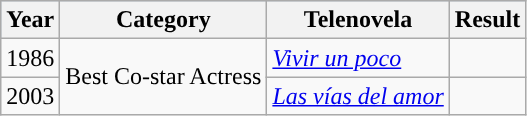<table class="wikitable">
<tr style="background:#b0c4de;">
<th>Year</th>
<th>Category</th>
<th>Telenovela</th>
<th>Result</th>
</tr>
<tr>
<td>1986</td>
<td rowspan=2>Best Co-star Actress</td>
<td><em><a href='#'>Vivir un poco</a></em></td>
<td></td>
</tr>
<tr>
<td>2003</td>
<td><em><a href='#'>Las vías del amor</a></em></td>
<td></td>
</tr>
</table>
